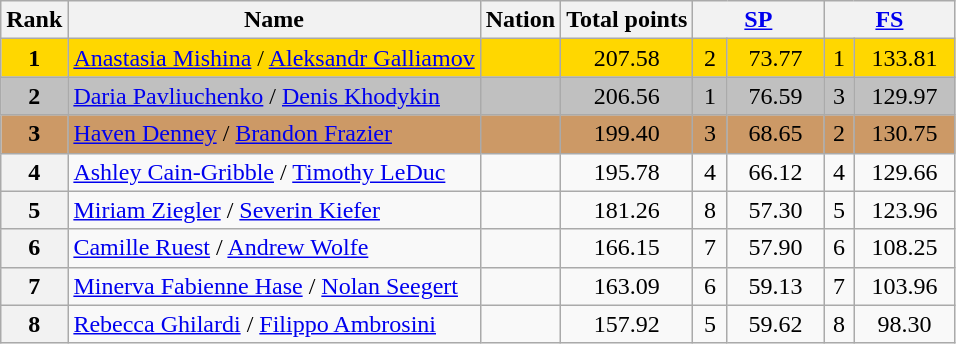<table class="wikitable sortable">
<tr>
<th>Rank</th>
<th>Name</th>
<th>Nation</th>
<th>Total points</th>
<th colspan="2" width="80px"><a href='#'>SP</a></th>
<th colspan="2" width="80px"><a href='#'>FS</a></th>
</tr>
<tr bgcolor="gold">
<td align="center"><strong>1</strong></td>
<td><a href='#'>Anastasia Mishina</a> / <a href='#'>Aleksandr Galliamov</a></td>
<td></td>
<td align="center">207.58</td>
<td align="center">2</td>
<td align="center">73.77</td>
<td align="center">1</td>
<td align="center">133.81</td>
</tr>
<tr bgcolor="silver">
<td align="center"><strong>2</strong></td>
<td><a href='#'>Daria Pavliuchenko</a> / <a href='#'>Denis Khodykin</a></td>
<td></td>
<td align="center">206.56</td>
<td align="center">1</td>
<td align="center">76.59</td>
<td align="center">3</td>
<td align="center">129.97</td>
</tr>
<tr bgcolor="cc9966">
<td align="center"><strong>3</strong></td>
<td><a href='#'>Haven Denney</a> / <a href='#'>Brandon Frazier</a></td>
<td></td>
<td align="center">199.40</td>
<td align="center">3</td>
<td align="center">68.65</td>
<td align="center">2</td>
<td align="center">130.75</td>
</tr>
<tr>
<th>4</th>
<td><a href='#'>Ashley Cain-Gribble</a> / <a href='#'>Timothy LeDuc</a></td>
<td></td>
<td align="center">195.78</td>
<td align="center">4</td>
<td align="center">66.12</td>
<td align="center">4</td>
<td align="center">129.66</td>
</tr>
<tr>
<th>5</th>
<td><a href='#'>Miriam Ziegler</a> / <a href='#'>Severin Kiefer</a></td>
<td></td>
<td align="center">181.26</td>
<td align="center">8</td>
<td align="center">57.30</td>
<td align="center">5</td>
<td align="center">123.96</td>
</tr>
<tr>
<th>6</th>
<td><a href='#'>Camille Ruest</a> / <a href='#'>Andrew Wolfe</a></td>
<td></td>
<td align="center">166.15</td>
<td align="center">7</td>
<td align="center">57.90</td>
<td align="center">6</td>
<td align="center">108.25</td>
</tr>
<tr>
<th>7</th>
<td><a href='#'>Minerva Fabienne Hase</a> / <a href='#'>Nolan Seegert</a></td>
<td></td>
<td align="center">163.09</td>
<td align="center">6</td>
<td align="center">59.13</td>
<td align="center">7</td>
<td align="center">103.96</td>
</tr>
<tr>
<th>8</th>
<td><a href='#'>Rebecca Ghilardi</a> / <a href='#'>Filippo Ambrosini</a></td>
<td></td>
<td align="center">157.92</td>
<td align="center">5</td>
<td align="center">59.62</td>
<td align="center">8</td>
<td align="center">98.30</td>
</tr>
</table>
